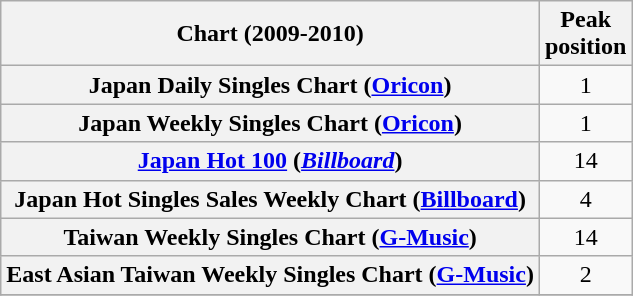<table class="wikitable sortable plainrowheaders">
<tr>
<th>Chart (2009-2010)</th>
<th>Peak<br>position</th>
</tr>
<tr>
<th scope="row">Japan Daily Singles Chart (<a href='#'>Oricon</a>)</th>
<td align="center">1</td>
</tr>
<tr>
<th scope="row">Japan Weekly Singles Chart (<a href='#'>Oricon</a>)</th>
<td align="center">1</td>
</tr>
<tr>
<th scope="row"><a href='#'>Japan Hot 100</a> (<em><a href='#'>Billboard</a></em>)</th>
<td style="text-align:center;">14</td>
</tr>
<tr>
<th scope="row">Japan Hot Singles Sales Weekly Chart (<a href='#'>Billboard</a>)</th>
<td align="center">4</td>
</tr>
<tr>
<th scope="row">Taiwan Weekly Singles Chart (<a href='#'>G-Music</a>)</th>
<td align="center">14</td>
</tr>
<tr>
<th scope="row">East Asian Taiwan Weekly Singles Chart (<a href='#'>G-Music</a>)</th>
<td align="center">2</td>
</tr>
<tr>
</tr>
</table>
